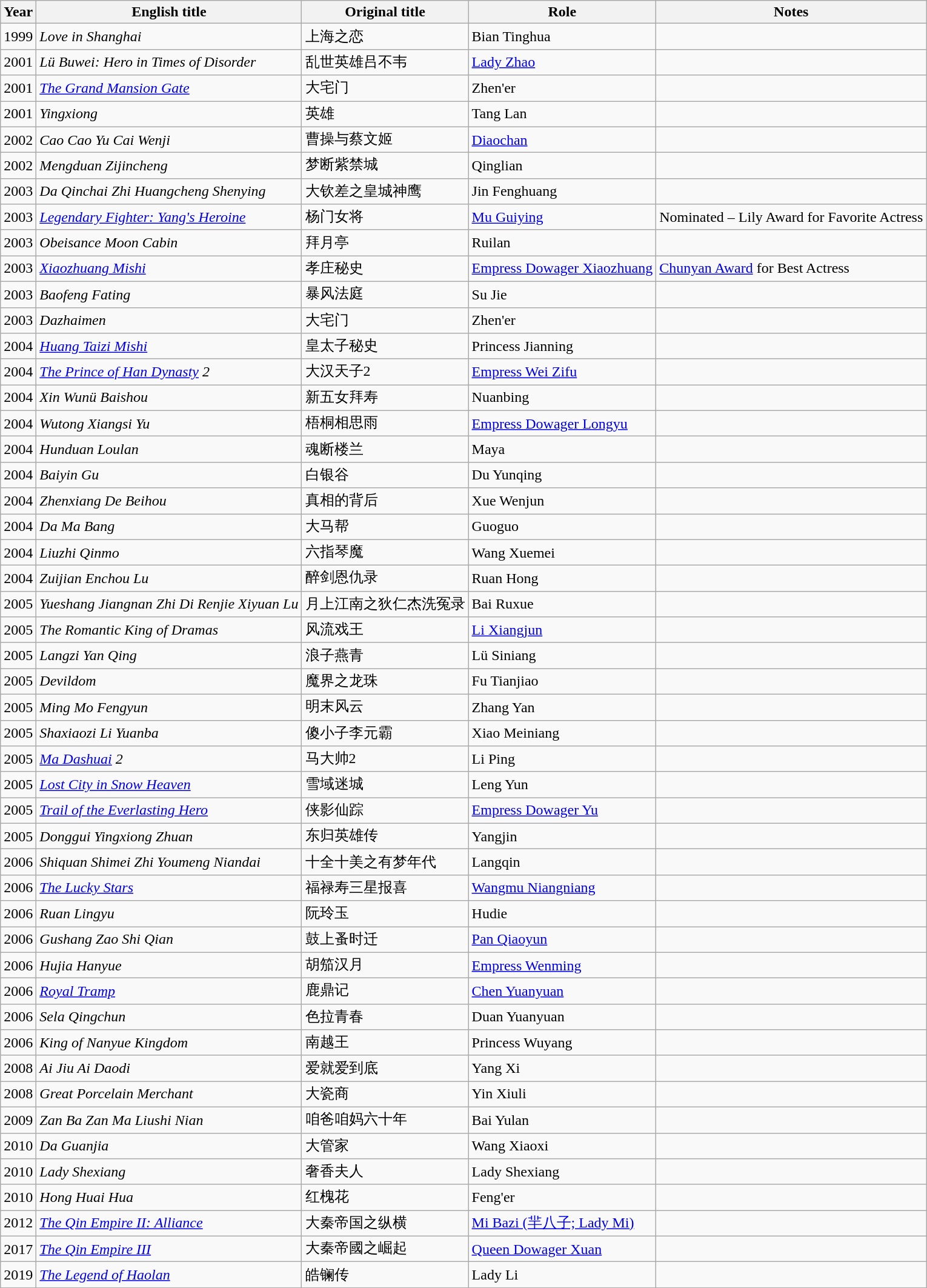<table class="wikitable sortable">
<tr>
<th>Year</th>
<th>English title</th>
<th>Original title</th>
<th>Role</th>
<th class="unsortable">Notes</th>
</tr>
<tr>
<td>1999</td>
<td><em>Love in Shanghai</em></td>
<td>上海之恋</td>
<td>Bian Tinghua</td>
<td></td>
</tr>
<tr>
<td>2001</td>
<td><em>Lü Buwei: Hero in Times of Disorder</em></td>
<td>乱世英雄吕不韦</td>
<td><a href='#'>Lady Zhao</a></td>
<td></td>
</tr>
<tr>
<td>2001</td>
<td><em><a href='#'>The Grand Mansion Gate</a></em></td>
<td>大宅门</td>
<td>Zhen'er</td>
<td></td>
</tr>
<tr>
<td>2001</td>
<td><em>Yingxiong</em></td>
<td>英雄</td>
<td>Tang Lan</td>
<td></td>
</tr>
<tr>
<td>2002</td>
<td><em>Cao Cao Yu Cai Wenji</em></td>
<td>曹操与蔡文姬</td>
<td><a href='#'>Diaochan</a></td>
<td></td>
</tr>
<tr>
<td>2002</td>
<td><em>Mengduan Zijincheng</em></td>
<td>梦断紫禁城</td>
<td>Qinglian</td>
<td></td>
</tr>
<tr>
<td>2003</td>
<td><em>Da Qinchai Zhi Huangcheng Shenying</em></td>
<td>大钦差之皇城神鹰</td>
<td>Jin Fenghuang</td>
<td></td>
</tr>
<tr>
<td>2003</td>
<td><em><a href='#'>Legendary Fighter: Yang's Heroine</a></em></td>
<td>杨门女将</td>
<td><a href='#'>Mu Guiying</a></td>
<td>Nominated – Lily Award for Favorite Actress</td>
</tr>
<tr>
<td>2003</td>
<td><em>Obeisance Moon Cabin</em></td>
<td>拜月亭</td>
<td>Ruilan</td>
<td></td>
</tr>
<tr>
<td>2003</td>
<td><em><a href='#'>Xiaozhuang Mishi</a></em></td>
<td>孝庄秘史</td>
<td><a href='#'>Empress Dowager Xiaozhuang</a></td>
<td><a href='#'>Chunyan Award</a> for Best Actress</td>
</tr>
<tr>
<td>2003</td>
<td><em>Baofeng Fating</em></td>
<td>暴风法庭</td>
<td>Su Jie</td>
<td></td>
</tr>
<tr>
<td>2003</td>
<td><em>Dazhaimen</em></td>
<td>大宅门</td>
<td>Zhen'er</td>
<td></td>
</tr>
<tr>
<td>2004</td>
<td><em><a href='#'>Huang Taizi Mishi</a></em></td>
<td>皇太子秘史</td>
<td>Princess Jianning</td>
<td></td>
</tr>
<tr>
<td>2004</td>
<td><em><a href='#'>The Prince of Han Dynasty</a> 2</em></td>
<td>大汉天子2</td>
<td><a href='#'>Empress Wei Zifu</a></td>
<td></td>
</tr>
<tr>
<td>2004</td>
<td><em>Xin Wunü Baishou</em></td>
<td>新五女拜寿</td>
<td>Nuanbing</td>
<td></td>
</tr>
<tr>
<td>2004</td>
<td><em>Wutong Xiangsi Yu</em></td>
<td>梧桐相思雨</td>
<td><a href='#'>Empress Dowager Longyu</a></td>
<td></td>
</tr>
<tr>
<td>2004</td>
<td><em>Hunduan Loulan</em></td>
<td>魂断楼兰</td>
<td>Maya</td>
<td></td>
</tr>
<tr>
<td>2004</td>
<td><em>Baiyin Gu</em></td>
<td>白银谷</td>
<td>Du Yunqing</td>
<td></td>
</tr>
<tr>
<td>2004</td>
<td><em>Zhenxiang De Beihou</em></td>
<td>真相的背后</td>
<td>Xue Wenjun</td>
<td></td>
</tr>
<tr>
<td>2004</td>
<td><em>Da Ma Bang</em></td>
<td>大马帮</td>
<td>Guoguo</td>
<td></td>
</tr>
<tr>
<td>2004</td>
<td><em>Liuzhi Qinmo</em></td>
<td>六指琴魔</td>
<td>Wang Xuemei</td>
<td></td>
</tr>
<tr>
<td>2004</td>
<td><em>Zuijian Enchou Lu</em></td>
<td>醉剑恩仇录</td>
<td>Ruan Hong</td>
<td></td>
</tr>
<tr>
<td>2005</td>
<td><em>Yueshang Jiangnan Zhi Di Renjie Xiyuan Lu</em></td>
<td>月上江南之狄仁杰洗冤录</td>
<td>Bai Ruxue</td>
<td></td>
</tr>
<tr>
<td>2005</td>
<td><em>The Romantic King of Dramas</em></td>
<td>风流戏王</td>
<td><a href='#'>Li Xiangjun</a></td>
<td></td>
</tr>
<tr>
<td>2005</td>
<td><em>Langzi Yan Qing</em></td>
<td>浪子燕青</td>
<td>Lü Siniang</td>
<td></td>
</tr>
<tr>
<td>2005</td>
<td><em>Devildom</em></td>
<td>魔界之龙珠</td>
<td>Fu Tianjiao</td>
<td></td>
</tr>
<tr>
<td>2005</td>
<td><em>Ming Mo Fengyun</em></td>
<td>明末风云</td>
<td>Zhang Yan</td>
<td></td>
</tr>
<tr>
<td>2005</td>
<td><em>Shaxiaozi Li Yuanba</em></td>
<td>傻小子李元霸</td>
<td>Xiao Meiniang</td>
<td></td>
</tr>
<tr>
<td>2005</td>
<td><em><a href='#'>Ma Dashuai</a> 2</em></td>
<td>马大帅2</td>
<td>Li Ping</td>
<td></td>
</tr>
<tr>
<td>2005</td>
<td><em><a href='#'>Lost City in Snow Heaven</a></em></td>
<td>雪域迷城</td>
<td>Leng Yun</td>
<td></td>
</tr>
<tr>
<td>2005</td>
<td><em><a href='#'>Trail of the Everlasting Hero</a></em></td>
<td>侠影仙踪</td>
<td><a href='#'>Empress Dowager Yu</a></td>
<td></td>
</tr>
<tr>
<td>2005</td>
<td><em>Donggui Yingxiong Zhuan</em></td>
<td>东归英雄传</td>
<td>Yangjin</td>
<td></td>
</tr>
<tr>
<td>2006</td>
<td><em>Shiquan Shimei Zhi Youmeng Niandai</em></td>
<td>十全十美之有梦年代</td>
<td>Langqin</td>
<td></td>
</tr>
<tr>
<td>2006</td>
<td><em><a href='#'>The Lucky Stars</a></em></td>
<td>福禄寿三星报喜</td>
<td><a href='#'>Wangmu Niangniang</a></td>
<td></td>
</tr>
<tr>
<td>2006</td>
<td><em>Ruan Lingyu</em></td>
<td>阮玲玉</td>
<td>Hudie</td>
<td></td>
</tr>
<tr>
<td>2006</td>
<td><em>Gushang Zao Shi Qian</em></td>
<td>鼓上蚤时迁</td>
<td><a href='#'>Pan Qiaoyun</a></td>
<td></td>
</tr>
<tr>
<td>2006</td>
<td><em>Hujia Hanyue</em></td>
<td>胡笳汉月</td>
<td><a href='#'>Empress Wenming</a></td>
<td></td>
</tr>
<tr>
<td>2006</td>
<td><em><a href='#'>Royal Tramp</a></em></td>
<td>鹿鼎记</td>
<td><a href='#'>Chen Yuanyuan</a></td>
<td></td>
</tr>
<tr>
<td>2006</td>
<td><em>Sela Qingchun</em></td>
<td>色拉青春</td>
<td>Duan Yuanyuan</td>
<td></td>
</tr>
<tr>
<td>2006</td>
<td><em>King of Nanyue Kingdom</em></td>
<td>南越王</td>
<td>Princess Wuyang</td>
<td></td>
</tr>
<tr>
<td>2008</td>
<td><em>Ai Jiu Ai Daodi</em></td>
<td>爱就爱到底</td>
<td>Yang Xi</td>
<td></td>
</tr>
<tr>
<td>2008</td>
<td><em>Great Porcelain Merchant</em></td>
<td>大瓷商</td>
<td>Yin Xiuli</td>
<td></td>
</tr>
<tr>
<td>2009</td>
<td><em>Zan Ba Zan Ma Liushi Nian</em></td>
<td>咱爸咱妈六十年</td>
<td>Bai Yulan</td>
<td></td>
</tr>
<tr>
<td>2010</td>
<td><em>Da Guanjia</em></td>
<td>大管家</td>
<td>Wang Xiaoxi</td>
<td></td>
</tr>
<tr>
<td>2010</td>
<td><em>Lady Shexiang</em></td>
<td>奢香夫人</td>
<td>Lady Shexiang</td>
<td></td>
</tr>
<tr>
<td>2010</td>
<td><em>Hong Huai Hua</em></td>
<td>红槐花</td>
<td>Feng'er</td>
<td></td>
</tr>
<tr>
<td>2012</td>
<td><em><a href='#'>The Qin Empire II: Alliance</a></em></td>
<td>大秦帝国之纵横</td>
<td><a href='#'>Mi Bazi (羋八子; Lady Mi)</a></td>
<td></td>
</tr>
<tr>
<td>2017</td>
<td><em><a href='#'>The Qin Empire III</a></em></td>
<td>大秦帝國之崛起</td>
<td><a href='#'>Queen Dowager Xuan</a></td>
<td></td>
</tr>
<tr>
<td>2019</td>
<td><em><a href='#'>The Legend of Haolan</a></em></td>
<td>皓镧传</td>
<td>Lady Li</td>
<td></td>
</tr>
</table>
